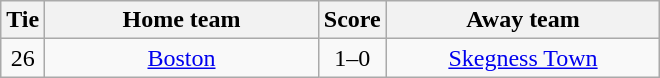<table class="wikitable" style="text-align:center;">
<tr>
<th width=20>Tie</th>
<th width=175>Home team</th>
<th width=20>Score</th>
<th width=175>Away team</th>
</tr>
<tr>
<td>26</td>
<td><a href='#'>Boston</a></td>
<td>1–0</td>
<td><a href='#'>Skegness Town</a></td>
</tr>
</table>
